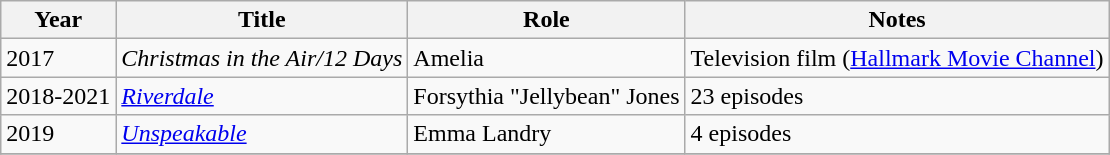<table class="wikitable sortable">
<tr>
<th>Year</th>
<th>Title</th>
<th>Role</th>
<th class="unsortable">Notes</th>
</tr>
<tr>
<td>2017</td>
<td><em>Christmas in the Air/12 Days</em></td>
<td>Amelia</td>
<td>Television film (<a href='#'>Hallmark Movie Channel</a>)</td>
</tr>
<tr>
<td>2018-2021</td>
<td><em><a href='#'>Riverdale</a></em></td>
<td>Forsythia "Jellybean" Jones</td>
<td>23 episodes</td>
</tr>
<tr>
<td>2019</td>
<td><em><a href='#'>Unspeakable</a></em></td>
<td>Emma Landry</td>
<td>4 episodes</td>
</tr>
<tr>
</tr>
</table>
